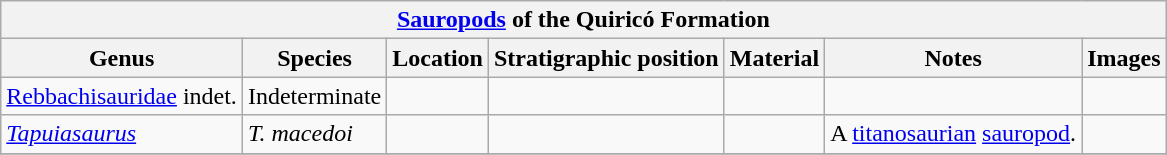<table class="wikitable" align="center">
<tr>
<th colspan="7" align="center"><a href='#'>Sauropods</a> of the Quiricó Formation</th>
</tr>
<tr>
<th>Genus</th>
<th>Species</th>
<th>Location</th>
<th>Stratigraphic position</th>
<th>Material</th>
<th>Notes</th>
<th>Images</th>
</tr>
<tr>
<td><a href='#'>Rebbachisauridae</a> indet.</td>
<td>Indeterminate</td>
<td></td>
<td></td>
<td></td>
<td></td>
<td></td>
</tr>
<tr>
<td><em><a href='#'>Tapuiasaurus</a></em></td>
<td><em>T. macedoi</em></td>
<td></td>
<td></td>
<td></td>
<td>A <a href='#'>titanosaurian</a> <a href='#'>sauropod</a>.</td>
<td></td>
</tr>
<tr>
</tr>
</table>
